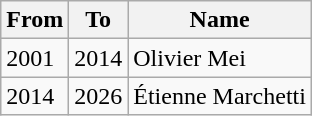<table class="wikitable">
<tr>
<th>From</th>
<th>To</th>
<th>Name</th>
</tr>
<tr>
<td>2001</td>
<td>2014</td>
<td>Olivier Mei</td>
</tr>
<tr>
<td>2014</td>
<td>2026</td>
<td>Étienne Marchetti</td>
</tr>
</table>
